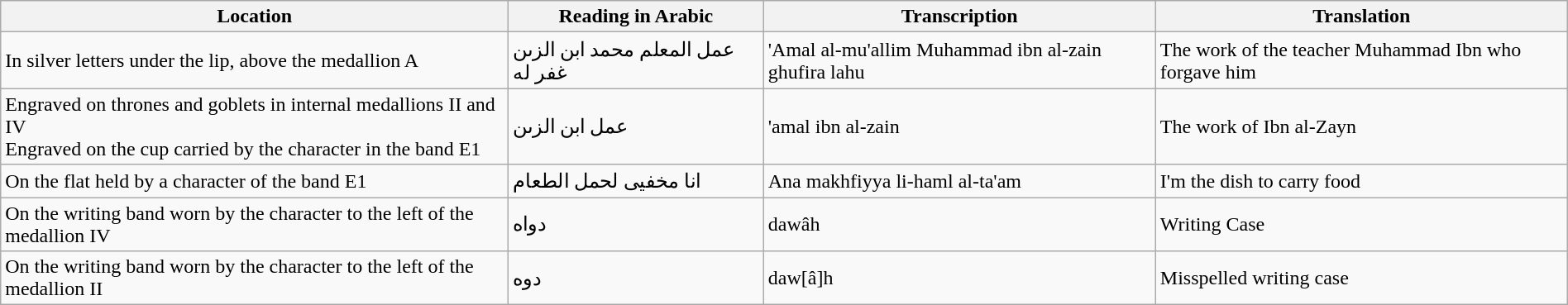<table class="wikitable left" width="100%">
<tr>
<th scope="col">Location</th>
<th scope="col">Reading in Arabic</th>
<th scope="col">Transcription</th>
<th scope="col">Translation</th>
</tr>
<tr>
<td>In silver letters under the lip, above the medallion A</td>
<td>عمل المعلم محمد ابن الزىن غفر له</td>
<td>'Amal al-mu'allim Muhammad ibn al-zain ghufira lahu</td>
<td>The work of the teacher Muhammad Ibn who forgave him</td>
</tr>
<tr>
<td>Engraved on thrones and goblets in internal medallions II and IV<br>Engraved on the cup carried by the character in the band E1</td>
<td>عمل ابن الزىن</td>
<td>'amal ibn al-zain</td>
<td>The work of Ibn al-Zayn</td>
</tr>
<tr>
<td>On the flat held by a character of the band E1</td>
<td>انا مخفيى لحمل الطعام</td>
<td>Ana makhfiyya li-haml al-ta'am</td>
<td>I'm the dish to carry food</td>
</tr>
<tr>
<td>On the writing band worn by the character to the left of the medallion IV</td>
<td>دواه</td>
<td>dawâh</td>
<td>Writing Case</td>
</tr>
<tr>
<td>On the writing band worn by the character to the left of the medallion II</td>
<td>دوه</td>
<td>daw[â]h</td>
<td>Misspelled writing case</td>
</tr>
</table>
